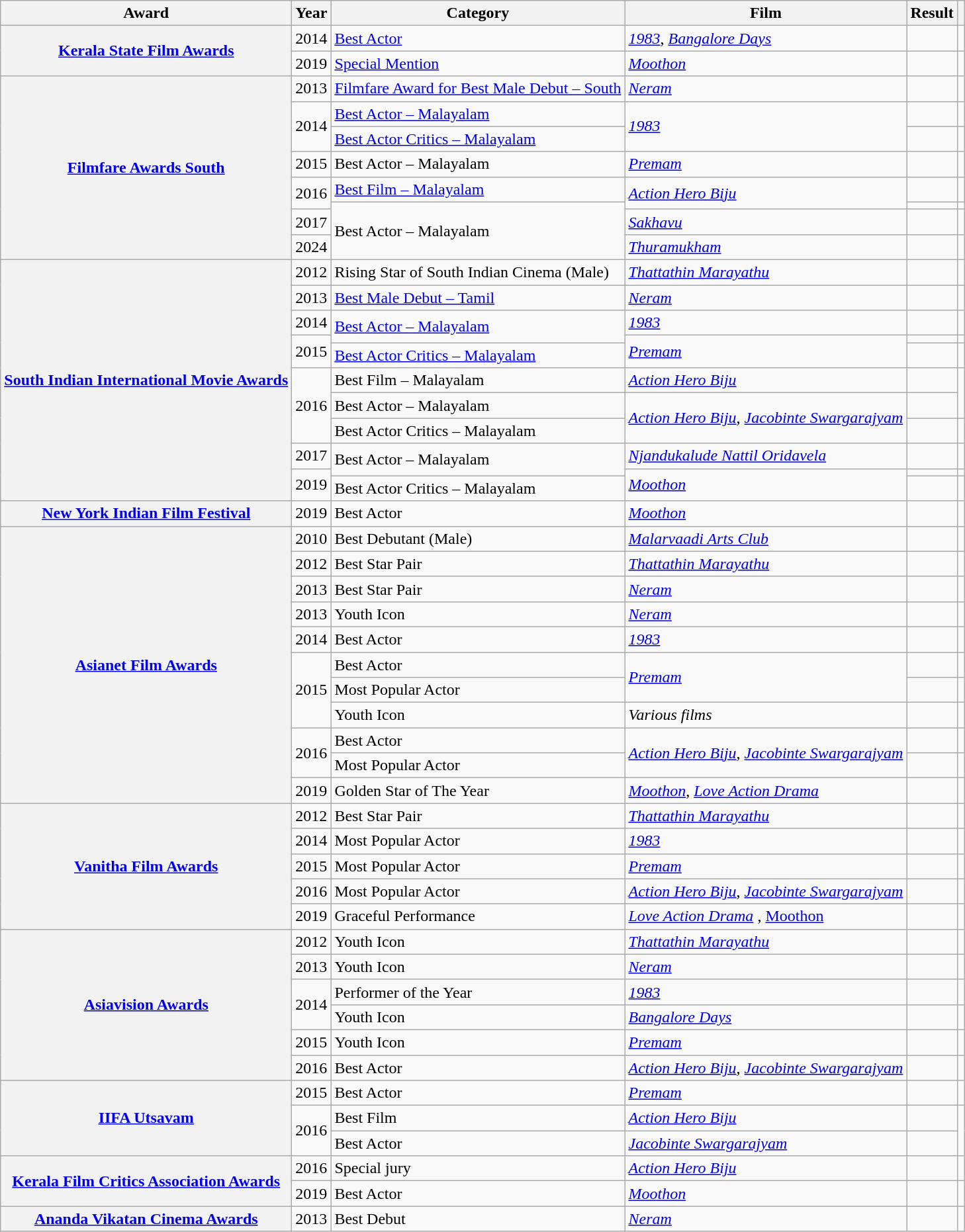<table class="wikitable plainrowheaders">
<tr>
<th scope="col">Award</th>
<th scope="col">Year</th>
<th scope="col">Category</th>
<th scope="col">Film</th>
<th scope="col">Result</th>
<th scope="col" class="unsortable"></th>
</tr>
<tr>
<th scope="row" Rowspan=2><a href='#'>Kerala State Film Awards</a></th>
<td>2014</td>
<td><a href='#'>Best Actor</a></td>
<td><em><a href='#'>1983</a></em>, <em><a href='#'>Bangalore Days</a></em></td>
<td></td>
<td></td>
</tr>
<tr>
<td>2019</td>
<td><a href='#'>Special Mention</a></td>
<td><em><a href='#'>Moothon</a></em></td>
<td></td>
<td></td>
</tr>
<tr>
<th scope="row" rowspan="8"><a href='#'>Filmfare Awards South</a></th>
<td>2013</td>
<td><a href='#'>Filmfare Award for Best Male Debut – South</a></td>
<td><em><a href='#'>Neram</a></em></td>
<td></td>
<td></td>
</tr>
<tr>
<td rowspan="2">2014</td>
<td><a href='#'>Best Actor – Malayalam</a></td>
<td rowspan="2"><em><a href='#'>1983</a></em></td>
<td></td>
<td></td>
</tr>
<tr>
<td><a href='#'>Best Actor Critics – Malayalam</a></td>
<td></td>
<td></td>
</tr>
<tr>
<td>2015</td>
<td>Best Actor – Malayalam</td>
<td><em><a href='#'>Premam</a></em></td>
<td></td>
<td></td>
</tr>
<tr>
<td rowspan="2">2016</td>
<td><a href='#'>Best Film – Malayalam</a></td>
<td rowspan="2"><em><a href='#'>Action Hero Biju</a></em></td>
<td></td>
<td></td>
</tr>
<tr>
<td rowspan="3">Best Actor – Malayalam</td>
<td></td>
<td></td>
</tr>
<tr>
<td>2017</td>
<td><em><a href='#'>Sakhavu</a></em></td>
<td></td>
<td></td>
</tr>
<tr>
<td rowspan="1">2024</td>
<td rowspan="1"><em><a href='#'>Thuramukham</a></em></td>
<td></td>
<td></td>
</tr>
<tr>
<th scope="row" rowspan="11"><a href='#'>South Indian International Movie Awards</a></th>
<td>2012</td>
<td>Rising Star of South Indian Cinema (Male)</td>
<td><em><a href='#'>Thattathin Marayathu</a></em></td>
<td></td>
<td></td>
</tr>
<tr>
<td>2013</td>
<td><a href='#'>Best Male Debut – Tamil</a></td>
<td><em><a href='#'>Neram</a></em></td>
<td></td>
<td></td>
</tr>
<tr>
<td>2014</td>
<td rowspan="2"><a href='#'>Best Actor – Malayalam</a></td>
<td><em><a href='#'>1983</a></em></td>
<td></td>
<td></td>
</tr>
<tr>
<td rowspan="2">2015</td>
<td rowspan="2"><em><a href='#'>Premam</a></em></td>
<td></td>
<td></td>
</tr>
<tr>
<td><a href='#'>Best Actor Critics – Malayalam</a></td>
<td></td>
<td></td>
</tr>
<tr>
<td rowspan="3">2016</td>
<td>Best Film – Malayalam</td>
<td><em><a href='#'>Action Hero Biju</a></em></td>
<td></td>
<td rowspan="2"></td>
</tr>
<tr>
<td>Best Actor – Malayalam</td>
<td rowspan="2"><em><a href='#'>Action Hero Biju</a></em>, <em><a href='#'>Jacobinte Swargarajyam</a></em></td>
<td></td>
</tr>
<tr>
<td>Best Actor Critics – Malayalam</td>
<td></td>
<td></td>
</tr>
<tr>
<td>2017</td>
<td rowspan="2">Best Actor – Malayalam</td>
<td><em> <a href='#'>Njandukalude Nattil Oridavela</a></em></td>
<td></td>
<td></td>
</tr>
<tr>
<td rowspan="2">2019</td>
<td rowspan="2"><em><a href='#'>Moothon</a></em></td>
<td></td>
<td></td>
</tr>
<tr>
<td>Best Actor Critics – Malayalam</td>
<td></td>
<td></td>
</tr>
<tr>
<th scope="row"><a href='#'>New York Indian Film Festival</a></th>
<td>2019</td>
<td>Best Actor</td>
<td><em><a href='#'>Moothon</a></em></td>
<td></td>
<td></td>
</tr>
<tr>
<th scope="row" rowspan="11"><a href='#'>Asianet Film Awards</a></th>
<td>2010</td>
<td>Best Debutant (Male)</td>
<td><em><a href='#'>Malarvaadi Arts Club</a></em></td>
<td></td>
<td></td>
</tr>
<tr>
<td>2012</td>
<td>Best Star Pair</td>
<td><em><a href='#'>Thattathin Marayathu</a></em></td>
<td></td>
<td></td>
</tr>
<tr>
<td>2013</td>
<td>Best Star Pair</td>
<td><em><a href='#'>Neram</a></em></td>
<td></td>
<td></td>
</tr>
<tr>
<td>2013</td>
<td>Youth Icon</td>
<td><em><a href='#'>Neram</a></em></td>
<td></td>
<td></td>
</tr>
<tr>
<td>2014</td>
<td>Best Actor</td>
<td><em><a href='#'>1983</a></em></td>
<td></td>
<td></td>
</tr>
<tr>
<td rowspan="3">2015</td>
<td>Best Actor</td>
<td rowspan="2"><em><a href='#'>Premam</a></em></td>
<td></td>
<td></td>
</tr>
<tr>
<td>Most Popular Actor</td>
<td></td>
<td></td>
</tr>
<tr>
<td>Youth Icon</td>
<td rowspan="1"><em>Various films</em></td>
<td></td>
<td></td>
</tr>
<tr>
<td rowspan="2">2016</td>
<td>Best Actor</td>
<td rowspan="2"><em><a href='#'>Action Hero Biju</a></em>, <em><a href='#'>Jacobinte Swargarajyam</a></em></td>
<td></td>
<td></td>
</tr>
<tr>
<td>Most Popular Actor</td>
<td></td>
<td></td>
</tr>
<tr>
<td rowspan="1">2019</td>
<td>Golden Star of The Year</td>
<td><em><a href='#'>Moothon</a></em>, <em><a href='#'>Love Action Drama</a></em></td>
<td></td>
<td></td>
</tr>
<tr>
<th scope="row" rowspan="5"><a href='#'>Vanitha Film Awards</a></th>
<td>2012</td>
<td>Best Star Pair</td>
<td><em><a href='#'>Thattathin Marayathu</a></em></td>
<td></td>
<td></td>
</tr>
<tr>
<td>2014</td>
<td>Most Popular Actor</td>
<td><em><a href='#'>1983</a></em></td>
<td></td>
<td></td>
</tr>
<tr>
<td>2015</td>
<td>Most Popular Actor</td>
<td><em><a href='#'>Premam</a></em></td>
<td></td>
<td></td>
</tr>
<tr>
<td>2016</td>
<td>Most Popular Actor</td>
<td><em><a href='#'>Action Hero Biju</a></em>, <em><a href='#'>Jacobinte Swargarajyam</a></em></td>
<td></td>
<td></td>
</tr>
<tr>
<td>2019</td>
<td>Graceful Performance</td>
<td><em><a href='#'>Love Action Drama</a></em> , <a href='#'>Moothon</a></td>
<td></td>
<td></td>
</tr>
<tr>
<th scope="row" rowspan="6"><a href='#'>Asiavision Awards</a></th>
<td>2012</td>
<td>Youth Icon</td>
<td><em><a href='#'>Thattathin Marayathu</a></em></td>
<td></td>
<td></td>
</tr>
<tr>
<td>2013</td>
<td>Youth Icon</td>
<td><em><a href='#'>Neram</a></em></td>
<td></td>
<td></td>
</tr>
<tr>
<td rowspan="2">2014</td>
<td>Performer of the Year</td>
<td><em><a href='#'>1983</a> </em></td>
<td></td>
<td></td>
</tr>
<tr>
<td>Youth Icon</td>
<td><em><a href='#'>Bangalore Days</a></em></td>
<td></td>
<td></td>
</tr>
<tr>
<td>2015</td>
<td>Youth Icon</td>
<td><em><a href='#'>Premam</a></em></td>
<td></td>
<td></td>
</tr>
<tr>
<td>2016</td>
<td>Best Actor</td>
<td><em><a href='#'>Action Hero Biju</a></em>, <em><a href='#'>Jacobinte Swargarajyam</a></em></td>
<td></td>
<td></td>
</tr>
<tr>
<th scope="row" rowspan="3"><a href='#'>IIFA Utsavam</a></th>
<td>2015</td>
<td>Best Actor</td>
<td><em><a href='#'>Premam</a></em></td>
<td></td>
<td></td>
</tr>
<tr>
<td rowspan="2">2016</td>
<td>Best Film</td>
<td><em><a href='#'>Action Hero Biju</a></em></td>
<td></td>
<td rowspan="2"></td>
</tr>
<tr>
<td>Best Actor</td>
<td><em><a href='#'>Jacobinte Swargarajyam</a></em></td>
<td></td>
</tr>
<tr>
<th scope="row" rowspan="2"><a href='#'>Kerala Film Critics Association Awards</a></th>
<td>2016</td>
<td>Special jury</td>
<td><em><a href='#'>Action Hero Biju</a></em></td>
<td></td>
<td></td>
</tr>
<tr>
<td>2019</td>
<td>Best Actor</td>
<td><em><a href='#'>Moothon</a></em></td>
<td></td>
<td></td>
</tr>
<tr>
<th scope="row"><a href='#'>Ananda Vikatan Cinema Awards</a></th>
<td>2013</td>
<td>Best Debut</td>
<td><em><a href='#'>Neram</a></em></td>
<td></td>
<td></td>
</tr>
</table>
